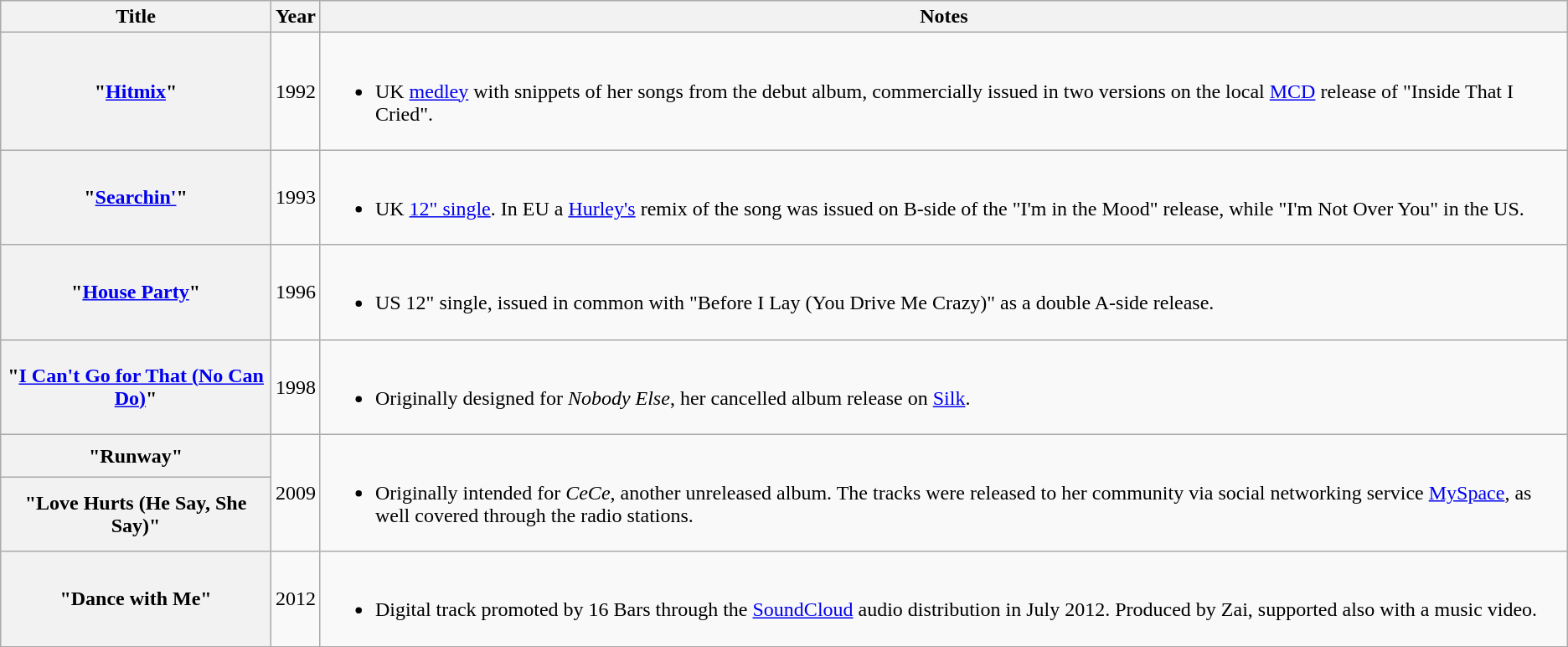<table class="wikitable plainrowheaders">
<tr>
<th scope="col">Title</th>
<th scope="col">Year</th>
<th scope="col">Notes</th>
</tr>
<tr>
<th scope="row">"<a href='#'>Hitmix</a>"</th>
<td align=center>1992</td>
<td><br><ul><li>UK <a href='#'>medley</a> with snippets of her songs from the debut album, commercially issued in two versions on the local <a href='#'>MCD</a> release of "Inside That I Cried".</li></ul></td>
</tr>
<tr>
<th scope="row">"<a href='#'>Searchin'</a>"</th>
<td align=center>1993</td>
<td><br><ul><li>UK <a href='#'>12" single</a>. In EU a <a href='#'>Hurley's</a> remix of the song was issued on B-side of the "I'm in the Mood" release, while "I'm Not Over You" in the US.</li></ul></td>
</tr>
<tr>
<th scope="row">"<a href='#'>House Party</a>"</th>
<td align=center>1996</td>
<td><br><ul><li>US 12" single, issued in common with "Before I Lay (You Drive Me Crazy)" as a double A-side release.</li></ul></td>
</tr>
<tr>
<th scope="row">"<a href='#'>I Can't Go for That (No Can Do)</a>"</th>
<td align=center>1998</td>
<td><br><ul><li>Originally designed for <em>Nobody Else</em>, her cancelled album release on <a href='#'>Silk</a>.</li></ul></td>
</tr>
<tr>
<th scope="row">"Runway"</th>
<td align=center rowspan=2>2009</td>
<td rowspan=2><br><ul><li>Originally intended for <em>CeCe</em>, another unreleased album. The tracks were released to her community via social networking service <a href='#'>MySpace</a>, as well covered through the radio stations.</li></ul></td>
</tr>
<tr>
<th scope="row">"Love Hurts (He Say, She Say)"<br></th>
</tr>
<tr>
<th scope="row">"Dance with Me"</th>
<td align=center>2012</td>
<td><br><ul><li>Digital track promoted by 16 Bars through the <a href='#'>SoundCloud</a> audio distribution in July 2012. Produced by Zai, supported also with a music video.</li></ul></td>
</tr>
</table>
